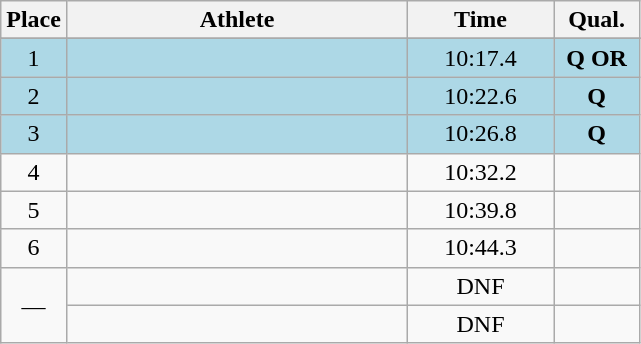<table class=wikitable style="text-align:center">
<tr>
<th width=20>Place</th>
<th width=220>Athlete</th>
<th width=90>Time</th>
<th width=50>Qual.</th>
</tr>
<tr>
</tr>
<tr bgcolor=lightblue>
<td>1</td>
<td align=left></td>
<td>10:17.4</td>
<td><strong>Q OR</strong></td>
</tr>
<tr bgcolor=lightblue>
<td>2</td>
<td align=left></td>
<td>10:22.6</td>
<td><strong>Q</strong></td>
</tr>
<tr bgcolor=lightblue>
<td>3</td>
<td align=left></td>
<td>10:26.8</td>
<td><strong>Q</strong></td>
</tr>
<tr>
<td>4</td>
<td align=left></td>
<td>10:32.2</td>
<td></td>
</tr>
<tr>
<td>5</td>
<td align=left></td>
<td>10:39.8</td>
<td></td>
</tr>
<tr>
<td>6</td>
<td align=left></td>
<td>10:44.3</td>
<td></td>
</tr>
<tr>
<td rowspan=2>—</td>
<td align=left></td>
<td>DNF</td>
<td></td>
</tr>
<tr>
<td align=left></td>
<td>DNF</td>
<td></td>
</tr>
</table>
